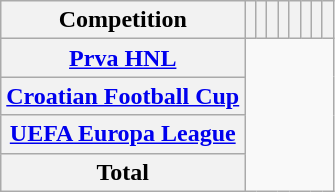<table class="wikitable sortable plainrowheaders" style="text-align:center;">
<tr>
<th scope=col>Competition</th>
<th scope=col></th>
<th scope=col></th>
<th scope=col></th>
<th scope=col></th>
<th scope=col></th>
<th scope=col></th>
<th scope=col></th>
<th scope=col></th>
</tr>
<tr>
<th scope=row align=left><a href='#'>Prva HNL</a><br></th>
</tr>
<tr>
<th scope=row align=left><a href='#'>Croatian Football Cup</a><br></th>
</tr>
<tr>
<th scope=row align=left><a href='#'>UEFA Europa League</a><br></th>
</tr>
<tr>
<th scope=row>Total<br></th>
</tr>
</table>
